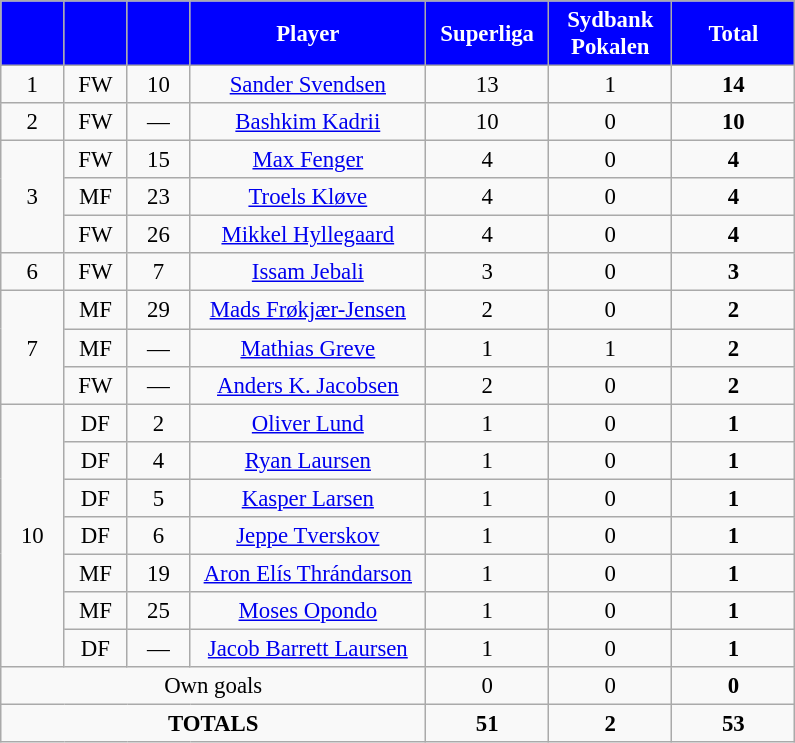<table class="wikitable" style="font-size: 95%; text-align: center;">
<tr>
<th style="background:#0000ff; color:white;" width=35></th>
<th style="background:#0000ff; color:white;" width=35></th>
<th style="background:#0000ff; color:white;" width=35></th>
<th style="background:#0000ff; color:white;" width=150>Player</th>
<th style="background:#0000ff; color:white;" width=75>Superliga</th>
<th style="background:#0000ff; color:white;" width=75>Sydbank Pokalen</th>
<th style="background:#0000ff; color:white;" width=75><strong>Total</strong></th>
</tr>
<tr>
<td>1</td>
<td>FW</td>
<td>10</td>
<td><a href='#'>Sander Svendsen</a></td>
<td>13</td>
<td>1</td>
<td><strong>14</strong></td>
</tr>
<tr>
<td>2</td>
<td>FW</td>
<td>—</td>
<td><a href='#'>Bashkim Kadrii</a></td>
<td>10</td>
<td>0</td>
<td><strong>10</strong></td>
</tr>
<tr>
<td rowspan=3>3</td>
<td>FW</td>
<td>15</td>
<td><a href='#'>Max Fenger</a></td>
<td>4</td>
<td>0</td>
<td><strong>4</strong></td>
</tr>
<tr>
<td>MF</td>
<td>23</td>
<td><a href='#'>Troels Kløve</a></td>
<td>4</td>
<td>0</td>
<td><strong>4</strong></td>
</tr>
<tr>
<td>FW</td>
<td>26</td>
<td><a href='#'>Mikkel Hyllegaard</a></td>
<td>4</td>
<td>0</td>
<td><strong>4</strong></td>
</tr>
<tr>
<td>6</td>
<td>FW</td>
<td>7</td>
<td><a href='#'>Issam Jebali</a></td>
<td>3</td>
<td>0</td>
<td><strong>3</strong></td>
</tr>
<tr>
<td rowspan=3>7</td>
<td>MF</td>
<td>29</td>
<td><a href='#'>Mads Frøkjær-Jensen</a></td>
<td>2</td>
<td>0</td>
<td><strong>2</strong></td>
</tr>
<tr>
<td>MF</td>
<td>—</td>
<td><a href='#'>Mathias Greve</a></td>
<td>1</td>
<td>1</td>
<td><strong>2</strong></td>
</tr>
<tr>
<td>FW</td>
<td>—</td>
<td><a href='#'>Anders K. Jacobsen</a></td>
<td>2</td>
<td>0</td>
<td><strong>2</strong></td>
</tr>
<tr>
<td rowspan=7>10</td>
<td>DF</td>
<td>2</td>
<td><a href='#'>Oliver Lund</a></td>
<td>1</td>
<td>0</td>
<td><strong>1</strong></td>
</tr>
<tr>
<td>DF</td>
<td>4</td>
<td><a href='#'>Ryan Laursen</a></td>
<td>1</td>
<td>0</td>
<td><strong>1</strong></td>
</tr>
<tr>
<td>DF</td>
<td>5</td>
<td><a href='#'>Kasper Larsen</a></td>
<td>1</td>
<td>0</td>
<td><strong>1</strong></td>
</tr>
<tr>
<td>DF</td>
<td>6</td>
<td><a href='#'>Jeppe Tverskov</a></td>
<td>1</td>
<td>0</td>
<td><strong>1</strong></td>
</tr>
<tr>
<td>MF</td>
<td>19</td>
<td><a href='#'>Aron Elís Thrándarson</a></td>
<td>1</td>
<td>0</td>
<td><strong>1</strong></td>
</tr>
<tr>
<td>MF</td>
<td>25</td>
<td><a href='#'>Moses Opondo</a></td>
<td>1</td>
<td>0</td>
<td><strong>1</strong></td>
</tr>
<tr>
<td>DF</td>
<td>—</td>
<td><a href='#'>Jacob Barrett Laursen</a></td>
<td>1</td>
<td>0</td>
<td><strong>1</strong></td>
</tr>
<tr>
<td colspan="4">Own goals</td>
<td>0</td>
<td>0</td>
<td><strong>0</strong></td>
</tr>
<tr>
<td colspan="4"><strong>TOTALS</strong></td>
<td><strong>51</strong></td>
<td><strong>2</strong></td>
<td><strong>53</strong></td>
</tr>
</table>
